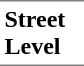<table border=0 cellspacing=0 cellpadding=3>
<tr>
<td style="border-bottom:solid 1px gray;border-top:solid 1px gray;" width=50 valign=top><strong>Street Level</strong></td>
</tr>
</table>
